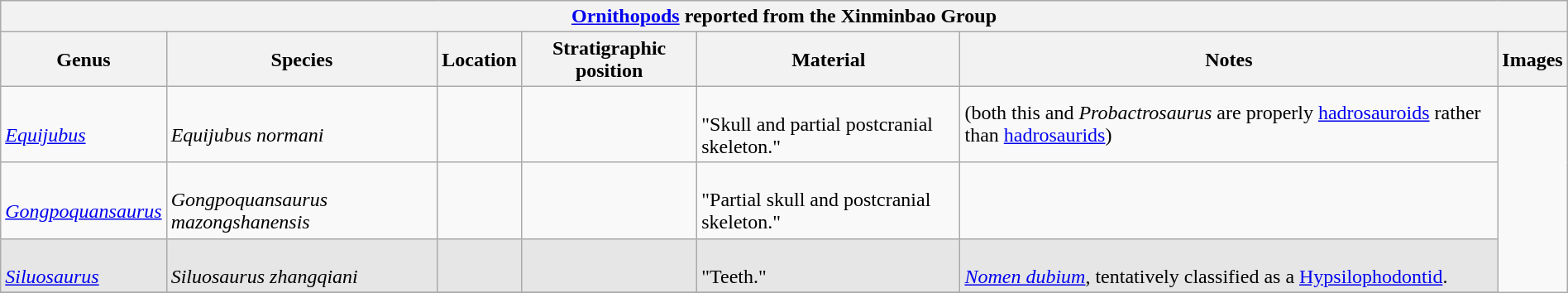<table class="wikitable" align="center" width="100%">
<tr>
<th colspan="7" align="center"><strong><a href='#'>Ornithopods</a> reported from the Xinminbao Group</strong></th>
</tr>
<tr>
<th>Genus</th>
<th>Species</th>
<th>Location</th>
<th>Stratigraphic position</th>
<th>Material</th>
<th>Notes</th>
<th>Images</th>
</tr>
<tr>
<td><br><em><a href='#'>Equijubus</a></em></td>
<td><br><em>Equijubus normani</em></td>
<td></td>
<td></td>
<td><br>"Skull and partial postcranial skeleton."</td>
<td>(both this and <em>Probactrosaurus</em> are properly <a href='#'>hadrosauroids</a> rather than <a href='#'>hadrosaurids</a>)</td>
<td rowspan="99"></td>
</tr>
<tr>
<td><br><em><a href='#'>Gongpoquansaurus</a></em></td>
<td><br><em>Gongpoquansaurus mazongshanensis</em></td>
<td></td>
<td></td>
<td><br>"Partial skull and postcranial skeleton."</td>
<td></td>
</tr>
<tr>
<td style="background:#E6E6E6;"><br><em><a href='#'>Siluosaurus</a></em></td>
<td style="background:#E6E6E6;"><br><em>Siluosaurus zhangqiani</em></td>
<td style="background:#E6E6E6;"></td>
<td style="background:#E6E6E6;"></td>
<td style="background:#E6E6E6;"><br>"Teeth."</td>
<td style="background:#E6E6E6;"><br><em><a href='#'>Nomen dubium</a></em>, tentatively classified as a <a href='#'>Hypsilophodontid</a>.</td>
</tr>
<tr>
</tr>
</table>
